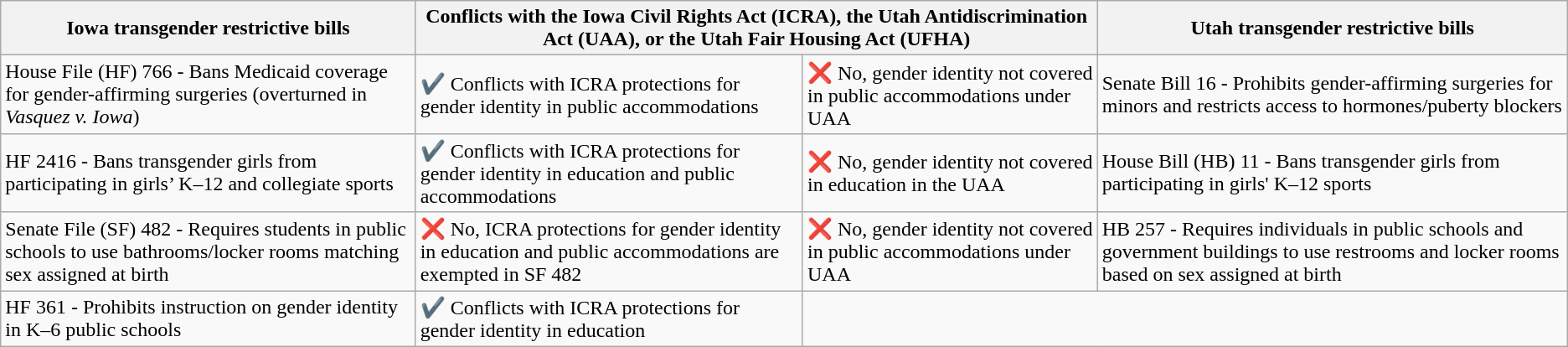<table class="wikitable">
<tr>
<th>Iowa transgender restrictive bills</th>
<th colspan=2>Conflicts with the Iowa Civil Rights Act (ICRA), the Utah Antidiscrimination Act (UAA), or the Utah Fair Housing Act (UFHA)</th>
<th>Utah transgender restrictive bills</th>
</tr>
<tr>
<td>House File (HF) 766 - Bans Medicaid coverage for gender-affirming surgeries (overturned in <em>Vasquez v. Iowa</em>)</td>
<td>✔️ Conflicts with ICRA protections for gender identity in public accommodations</td>
<td>❌ No, gender identity not covered in public accommodations under UAA</td>
<td>Senate Bill 16 - Prohibits gender-affirming surgeries for minors and restricts access to hormones/puberty blockers</td>
</tr>
<tr>
<td>HF 2416 - Bans transgender girls from participating in girls’ K–12 and collegiate sports</td>
<td>✔️ Conflicts with ICRA protections for gender identity in education and public accommodations</td>
<td>❌ No, gender identity not covered in education in the UAA</td>
<td>House Bill (HB) 11 - Bans transgender girls from participating in girls' K–12 sports</td>
</tr>
<tr>
<td>Senate File (SF) 482 - Requires students in public schools to use bathrooms/locker rooms matching sex assigned at birth</td>
<td>❌ No, ICRA protections for gender identity in education and public accommodations are exempted in SF 482</td>
<td>❌ No, gender identity not covered in public accommodations under UAA</td>
<td>HB 257 - Requires individuals in public schools and government buildings to use restrooms and locker rooms based on sex assigned at birth</td>
</tr>
<tr>
<td>HF 361 - Prohibits instruction on gender identity in K–6 public schools</td>
<td>✔️ Conflicts with ICRA protections for gender identity in education</td>
</tr>
</table>
